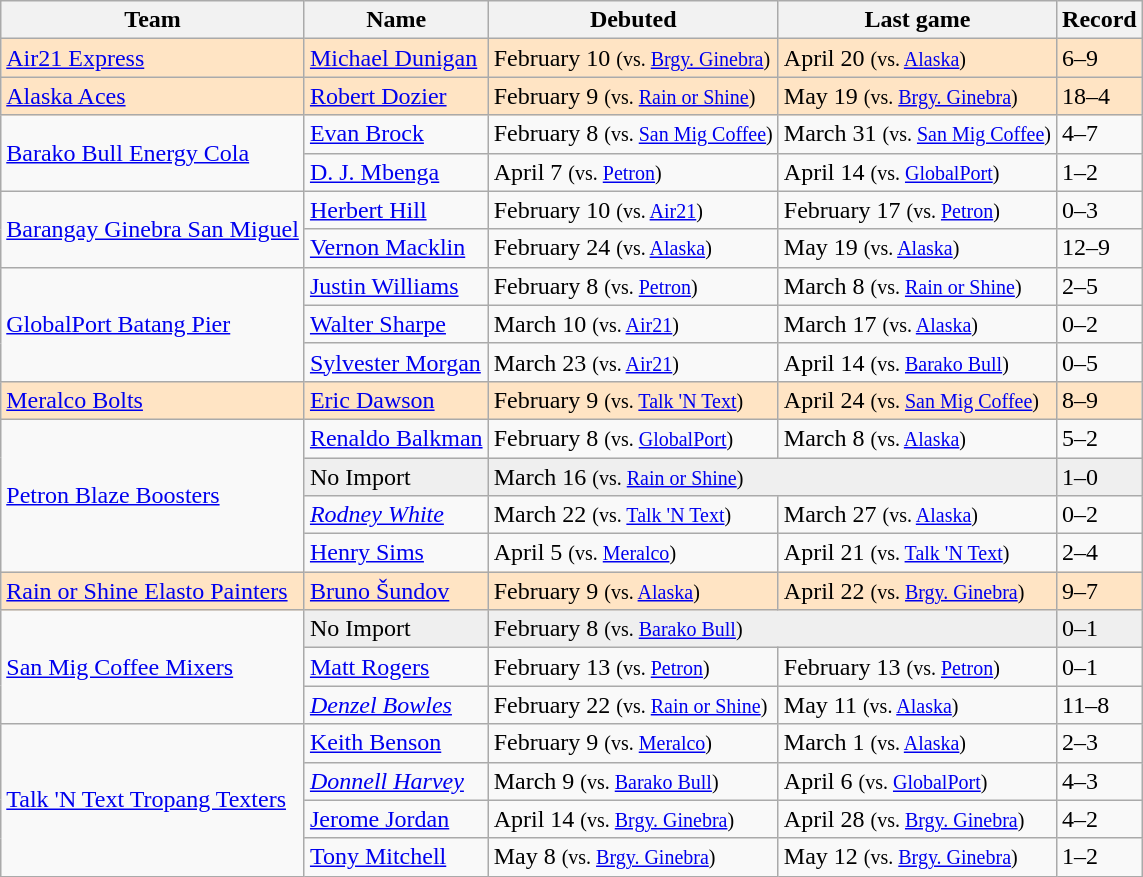<table class="wikitable">
<tr>
<th>Team</th>
<th>Name</th>
<th>Debuted</th>
<th>Last game</th>
<th>Record</th>
</tr>
<tr bgcolor=#FFE4C4>
<td><a href='#'>Air21 Express</a></td>
<td><a href='#'>Michael Dunigan</a></td>
<td>February 10 <small>(vs. <a href='#'>Brgy. Ginebra</a>)</small></td>
<td>April 20 <small>(vs. <a href='#'>Alaska</a>)</small></td>
<td>6–9</td>
</tr>
<tr bgcolor=#FFE4C4>
<td><a href='#'>Alaska Aces</a></td>
<td><a href='#'>Robert Dozier</a></td>
<td>February 9 <small>(vs. <a href='#'>Rain or Shine</a>)</small></td>
<td>May 19 <small>(vs. <a href='#'>Brgy. Ginebra</a>)</small></td>
<td>18–4</td>
</tr>
<tr>
<td rowspan=2><a href='#'>Barako Bull Energy Cola</a></td>
<td><a href='#'>Evan Brock</a></td>
<td>February 8 <small>(vs. <a href='#'>San Mig Coffee</a>)</small></td>
<td>March 31 <small>(vs. <a href='#'>San Mig Coffee</a>)</small></td>
<td>4–7</td>
</tr>
<tr>
<td><a href='#'>D. J. Mbenga</a></td>
<td>April 7 <small>(vs. <a href='#'>Petron</a>)</small></td>
<td>April 14 <small>(vs. <a href='#'>GlobalPort</a>)</small></td>
<td>1–2</td>
</tr>
<tr>
<td rowspan=2><a href='#'>Barangay Ginebra San Miguel</a></td>
<td><a href='#'>Herbert Hill</a></td>
<td>February 10 <small>(vs. <a href='#'>Air21</a>)</small></td>
<td>February 17 <small>(vs. <a href='#'>Petron</a>)</small></td>
<td>0–3</td>
</tr>
<tr>
<td><a href='#'>Vernon Macklin</a></td>
<td>February 24 <small>(vs. <a href='#'>Alaska</a>)</small></td>
<td>May 19 <small>(vs. <a href='#'>Alaska</a>)</small></td>
<td>12–9</td>
</tr>
<tr>
<td rowspan=3><a href='#'>GlobalPort Batang Pier</a></td>
<td><a href='#'>Justin Williams</a></td>
<td>February 8 <small>(vs. <a href='#'>Petron</a>)</small></td>
<td>March 8 <small>(vs. <a href='#'>Rain or Shine</a>)</small></td>
<td>2–5</td>
</tr>
<tr>
<td><a href='#'>Walter Sharpe</a></td>
<td>March 10 <small>(vs. <a href='#'>Air21</a>)</small></td>
<td>March 17 <small>(vs. <a href='#'>Alaska</a>)</small></td>
<td>0–2</td>
</tr>
<tr>
<td><a href='#'>Sylvester Morgan</a></td>
<td>March 23 <small>(vs. <a href='#'>Air21</a>)</small></td>
<td>April 14 <small>(vs. <a href='#'>Barako Bull</a>)</small></td>
<td>0–5</td>
</tr>
<tr bgcolor=#FFE4C4>
<td><a href='#'>Meralco Bolts</a></td>
<td><a href='#'>Eric Dawson</a></td>
<td>February 9 <small>(vs. <a href='#'>Talk 'N Text</a>)</small></td>
<td>April 24 <small>(vs. <a href='#'>San Mig Coffee</a>)</small></td>
<td>8–9</td>
</tr>
<tr>
<td rowspan=4><a href='#'>Petron Blaze Boosters</a></td>
<td><a href='#'>Renaldo Balkman</a></td>
<td>February 8 <small>(vs. <a href='#'>GlobalPort</a>)</small></td>
<td>March 8 <small>(vs. <a href='#'>Alaska</a>)</small></td>
<td>5–2</td>
</tr>
<tr bgcolor=#efefef>
<td>No Import</td>
<td bgcolor=#efefef colspan=2>March 16 <small>(vs. <a href='#'>Rain or Shine</a>)</small></td>
<td>1–0</td>
</tr>
<tr>
<td><em><a href='#'>Rodney White</a></em></td>
<td>March 22 <small>(vs. <a href='#'>Talk 'N Text</a>)</small></td>
<td>March 27 <small>(vs. <a href='#'>Alaska</a>)</small></td>
<td>0–2</td>
</tr>
<tr>
<td><a href='#'>Henry Sims</a></td>
<td>April 5 <small>(vs. <a href='#'>Meralco</a>)</small></td>
<td>April 21 <small>(vs. <a href='#'>Talk 'N Text</a>)</small></td>
<td>2–4</td>
</tr>
<tr bgcolor=#FFE4C4>
<td><a href='#'>Rain or Shine Elasto Painters</a></td>
<td><a href='#'>Bruno Šundov</a></td>
<td>February 9 <small>(vs. <a href='#'>Alaska</a>)</small></td>
<td>April 22 <small>(vs. <a href='#'>Brgy. Ginebra</a>)</small></td>
<td>9–7</td>
</tr>
<tr>
<td rowspan=3><a href='#'>San Mig Coffee Mixers</a></td>
<td bgcolor=#efefef>No Import</td>
<td bgcolor=#efefef colspan=2>February 8 <small>(vs. <a href='#'>Barako Bull</a>)</small></td>
<td bgcolor=#efefef>0–1</td>
</tr>
<tr>
<td><a href='#'>Matt Rogers</a></td>
<td>February 13 <small>(vs. <a href='#'>Petron</a>)</small></td>
<td>February 13 <small>(vs. <a href='#'>Petron</a>)</small></td>
<td>0–1</td>
</tr>
<tr>
<td><em><a href='#'>Denzel Bowles</a></em></td>
<td>February 22 <small>(vs. <a href='#'>Rain or Shine</a>)</small></td>
<td>May 11 <small>(vs. <a href='#'>Alaska</a>)</small></td>
<td>11–8</td>
</tr>
<tr>
<td rowspan=4><a href='#'>Talk 'N Text Tropang Texters</a></td>
<td><a href='#'>Keith Benson</a></td>
<td>February 9 <small>(vs. <a href='#'>Meralco</a>)</small></td>
<td>March 1 <small>(vs. <a href='#'>Alaska</a>)</small></td>
<td>2–3</td>
</tr>
<tr>
<td><em><a href='#'>Donnell Harvey</a></em></td>
<td>March 9 <small>(vs. <a href='#'>Barako Bull</a>)</small></td>
<td>April 6  <small>(vs. <a href='#'>GlobalPort</a>)</small></td>
<td>4–3</td>
</tr>
<tr>
<td><a href='#'>Jerome Jordan</a></td>
<td>April 14 <small>(vs. <a href='#'>Brgy. Ginebra</a>)</small></td>
<td>April 28 <small>(vs. <a href='#'>Brgy. Ginebra</a>)</small></td>
<td>4–2</td>
</tr>
<tr>
<td><a href='#'>Tony Mitchell</a></td>
<td>May 8 <small>(vs. <a href='#'>Brgy. Ginebra</a>)</small></td>
<td>May 12 <small>(vs. <a href='#'>Brgy. Ginebra</a>)</small></td>
<td>1–2</td>
</tr>
</table>
